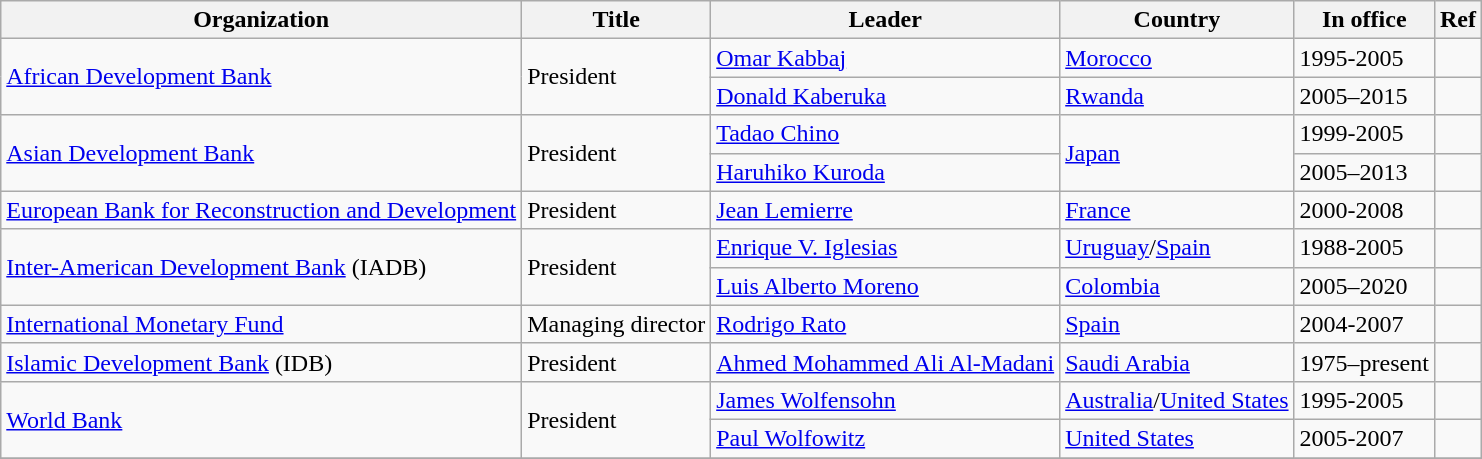<table class="wikitable unsortable">
<tr>
<th>Organization</th>
<th>Title</th>
<th>Leader</th>
<th>Country</th>
<th>In office</th>
<th>Ref</th>
</tr>
<tr>
<td rowspan="2"><a href='#'>African Development Bank</a></td>
<td rowspan="2">President</td>
<td><a href='#'>Omar Kabbaj</a></td>
<td><a href='#'>Morocco</a></td>
<td>1995-2005</td>
<td></td>
</tr>
<tr>
<td><a href='#'>Donald Kaberuka</a></td>
<td><a href='#'>Rwanda</a></td>
<td>2005–2015</td>
<td></td>
</tr>
<tr>
<td rowspan="2"><a href='#'>Asian Development Bank</a></td>
<td rowspan="2">President</td>
<td><a href='#'>Tadao Chino</a></td>
<td rowspan="2"><a href='#'>Japan</a></td>
<td>1999-2005</td>
<td></td>
</tr>
<tr>
<td><a href='#'>Haruhiko Kuroda</a></td>
<td>2005–2013</td>
<td></td>
</tr>
<tr>
<td><a href='#'>European Bank for Reconstruction and Development</a></td>
<td>President</td>
<td><a href='#'>Jean Lemierre</a></td>
<td><a href='#'>France</a></td>
<td>2000-2008</td>
<td></td>
</tr>
<tr>
<td rowspan="2"><a href='#'>Inter-American Development Bank</a> (IADB)</td>
<td rowspan="2">President</td>
<td><a href='#'>Enrique V. Iglesias</a></td>
<td><a href='#'>Uruguay</a>/<a href='#'>Spain</a></td>
<td>1988-2005</td>
<td></td>
</tr>
<tr>
<td><a href='#'>Luis Alberto Moreno</a></td>
<td><a href='#'>Colombia</a></td>
<td>2005–2020</td>
<td></td>
</tr>
<tr>
<td><a href='#'>International Monetary Fund</a></td>
<td>Managing director</td>
<td><a href='#'>Rodrigo Rato</a></td>
<td><a href='#'>Spain</a></td>
<td>2004-2007</td>
<td></td>
</tr>
<tr>
<td><a href='#'>Islamic Development Bank</a> (IDB)</td>
<td>President</td>
<td><a href='#'>Ahmed Mohammed Ali Al-Madani</a></td>
<td><a href='#'>Saudi Arabia</a></td>
<td>1975–present </td>
<td></td>
</tr>
<tr>
<td rowspan="2"><a href='#'>World Bank</a></td>
<td rowspan="2">President</td>
<td><a href='#'>James Wolfensohn</a></td>
<td><a href='#'>Australia</a>/<a href='#'>United States</a></td>
<td>1995-2005</td>
<td></td>
</tr>
<tr>
<td><a href='#'>Paul Wolfowitz</a></td>
<td><a href='#'>United States</a></td>
<td>2005-2007</td>
<td></td>
</tr>
<tr>
</tr>
</table>
